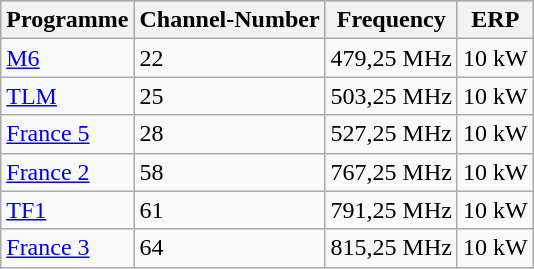<table class="wikitable">
<tr style="background:#ccc;">
<th>Programme</th>
<th>Channel-Number</th>
<th>Frequency</th>
<th>ERP</th>
</tr>
<tr>
<td><a href='#'>M6</a></td>
<td>22</td>
<td>479,25 MHz</td>
<td>10 kW</td>
</tr>
<tr>
<td><a href='#'>TLM</a></td>
<td>25</td>
<td>503,25 MHz</td>
<td>10 kW</td>
</tr>
<tr>
<td><a href='#'>France 5</a></td>
<td>28</td>
<td>527,25 MHz</td>
<td>10 kW</td>
</tr>
<tr>
<td><a href='#'>France 2</a></td>
<td>58</td>
<td>767,25 MHz</td>
<td>10 kW</td>
</tr>
<tr>
<td><a href='#'>TF1</a></td>
<td>61</td>
<td>791,25 MHz</td>
<td>10 kW</td>
</tr>
<tr>
<td><a href='#'>France 3</a></td>
<td>64</td>
<td>815,25 MHz</td>
<td>10 kW</td>
</tr>
</table>
